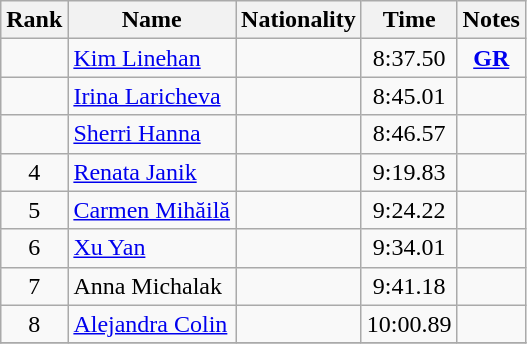<table class="wikitable sortable" style="text-align:center">
<tr>
<th>Rank</th>
<th>Name</th>
<th>Nationality</th>
<th>Time</th>
<th>Notes</th>
</tr>
<tr>
<td></td>
<td align="left"><a href='#'>Kim Linehan</a></td>
<td align="left"></td>
<td>8:37.50</td>
<td><strong><a href='#'>GR</a></strong></td>
</tr>
<tr>
<td></td>
<td align="left"><a href='#'>Irina Laricheva</a></td>
<td align="left"></td>
<td>8:45.01</td>
<td></td>
</tr>
<tr>
<td></td>
<td align="left"><a href='#'>Sherri Hanna</a></td>
<td align="left"></td>
<td>8:46.57</td>
<td></td>
</tr>
<tr>
<td>4</td>
<td align="left"><a href='#'>Renata Janik</a></td>
<td align="left"></td>
<td>9:19.83</td>
<td></td>
</tr>
<tr>
<td>5</td>
<td align="left"><a href='#'>Carmen Mihăilă</a></td>
<td align="left"></td>
<td>9:24.22</td>
<td></td>
</tr>
<tr>
<td>6</td>
<td align="left"><a href='#'>Xu Yan</a></td>
<td align="left"></td>
<td>9:34.01</td>
<td></td>
</tr>
<tr>
<td>7</td>
<td align="left">Anna Michalak</td>
<td align="left"></td>
<td>9:41.18</td>
<td></td>
</tr>
<tr>
<td>8</td>
<td align="left"><a href='#'>Alejandra Colin</a></td>
<td align="left"></td>
<td>10:00.89</td>
<td></td>
</tr>
<tr>
</tr>
</table>
